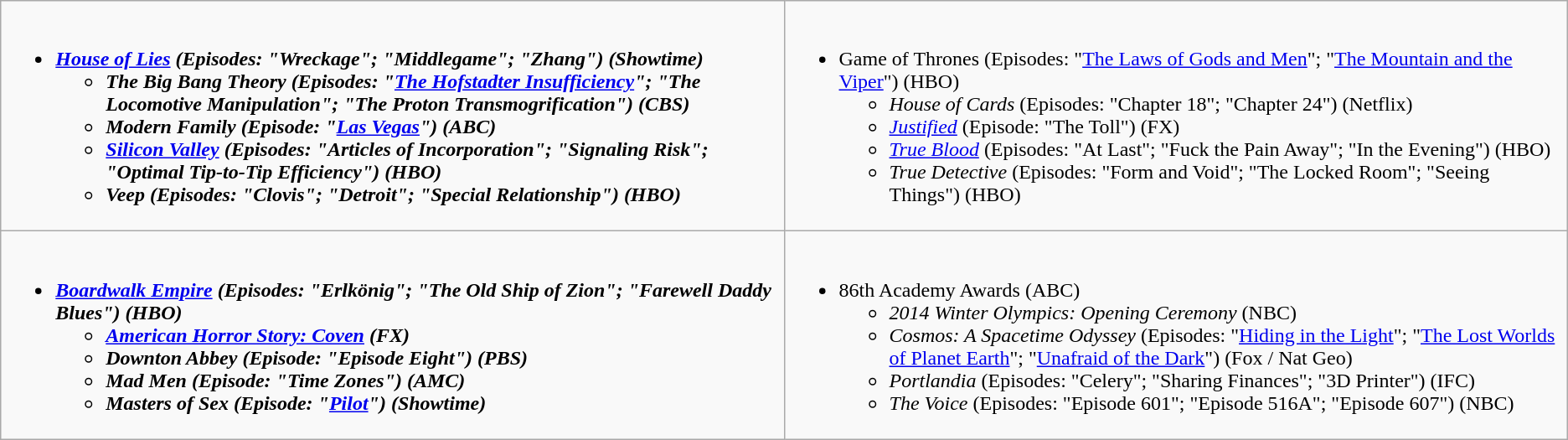<table class="wikitable">
<tr>
<td style="vertical-align:top;" width="50%"><br><ul><li><strong><em><a href='#'>House of Lies</a><em> (Episodes: "Wreckage"; "Middlegame"; "Zhang") (Showtime)<strong><ul><li></em>The Big Bang Theory<em> (Episodes: "<a href='#'>The Hofstadter Insufficiency</a>"; "The Locomotive Manipulation"; "The Proton Transmogrification") (CBS)</li><li></em>Modern Family<em> (Episode: "<a href='#'>Las Vegas</a>") (ABC)</li><li></em><a href='#'>Silicon Valley</a><em> (Episodes: "Articles of Incorporation"; "Signaling Risk"; "Optimal Tip-to-Tip Efficiency") (HBO)</li><li></em>Veep<em> (Episodes: "Clovis"; "Detroit"; "Special Relationship") (HBO)</li></ul></li></ul></td>
<td style="vertical-align:top;" width="50%"><br><ul><li></em></strong>Game of Thrones</em> (Episodes: "<a href='#'>The Laws of Gods and Men</a>"; "<a href='#'>The Mountain and the Viper</a>") (HBO)</strong><ul><li><em>House of Cards</em> (Episodes: "Chapter 18"; "Chapter 24") (Netflix)</li><li><em><a href='#'>Justified</a></em> (Episode: "The Toll") (FX)</li><li><em><a href='#'>True Blood</a></em> (Episodes: "At Last"; "Fuck the Pain Away"; "In the Evening") (HBO)</li><li><em>True Detective</em> (Episodes: "Form and Void"; "The Locked Room"; "Seeing Things") (HBO)</li></ul></li></ul></td>
</tr>
<tr>
<td style="vertical-align:top;" width="50%"><br><ul><li><strong><em><a href='#'>Boardwalk Empire</a><em> (Episodes: "Erlkönig"; "The Old Ship of Zion"; "Farewell Daddy Blues") (HBO)<strong><ul><li></em><a href='#'>American Horror Story: Coven</a><em> (FX)</li><li></em>Downton Abbey<em> (Episode: "Episode Eight") (PBS)</li><li></em>Mad Men<em> (Episode: "Time Zones") (AMC)</li><li></em>Masters of Sex<em> (Episode: "<a href='#'>Pilot</a>") (Showtime)</li></ul></li></ul></td>
<td style="vertical-align:top;" width="50%"><br><ul><li></em></strong>86th Academy Awards</em> (ABC)</strong><ul><li><em>2014 Winter Olympics: Opening Ceremony</em> (NBC)</li><li><em>Cosmos: A Spacetime Odyssey</em> (Episodes: "<a href='#'>Hiding in the Light</a>"; "<a href='#'>The Lost Worlds of Planet Earth</a>"; "<a href='#'>Unafraid of the Dark</a>") (Fox / Nat Geo)</li><li><em>Portlandia</em> (Episodes: "Celery"; "Sharing Finances"; "3D Printer") (IFC)</li><li><em>The Voice</em> (Episodes: "Episode 601"; "Episode 516A"; "Episode 607") (NBC)</li></ul></li></ul></td>
</tr>
</table>
